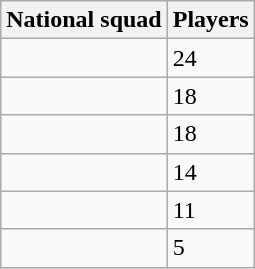<table class="wikitable sortable">
<tr>
<th>National squad</th>
<th>Players</th>
</tr>
<tr>
<td></td>
<td>24</td>
</tr>
<tr>
<td></td>
<td>18</td>
</tr>
<tr>
<td></td>
<td>18</td>
</tr>
<tr>
<td></td>
<td>14</td>
</tr>
<tr>
<td></td>
<td>11</td>
</tr>
<tr>
<td></td>
<td>5</td>
</tr>
</table>
